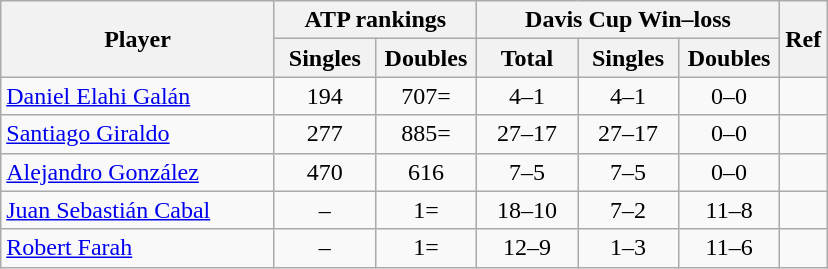<table class="wikitable sortable" style=text-align:center>
<tr>
<th rowspan=2 width="175">Player</th>
<th colspan=2>ATP rankings</th>
<th colspan=3>Davis Cup Win–loss</th>
<th rowspan=2 class="unsortable">Ref</th>
</tr>
<tr>
<th width="60">Singles</th>
<th width="60">Doubles</th>
<th width="60">Total</th>
<th width="60">Singles</th>
<th width="60">Doubles</th>
</tr>
<tr>
<td align=left><a href='#'>Daniel Elahi Galán</a></td>
<td>194</td>
<td>707=</td>
<td>4–1</td>
<td>4–1</td>
<td>0–0</td>
<td></td>
</tr>
<tr>
<td align=left><a href='#'>Santiago Giraldo</a></td>
<td>277</td>
<td>885=</td>
<td>27–17</td>
<td>27–17</td>
<td>0–0</td>
<td></td>
</tr>
<tr>
<td align=left><a href='#'>Alejandro González</a></td>
<td>470</td>
<td>616</td>
<td>7–5</td>
<td>7–5</td>
<td>0–0</td>
<td></td>
</tr>
<tr>
<td align=left><a href='#'>Juan Sebastián Cabal</a></td>
<td>–</td>
<td>1=</td>
<td>18–10</td>
<td>7–2</td>
<td>11–8</td>
<td></td>
</tr>
<tr>
<td align=left><a href='#'>Robert Farah</a></td>
<td>–</td>
<td>1=</td>
<td>12–9</td>
<td>1–3</td>
<td>11–6</td>
<td></td>
</tr>
</table>
